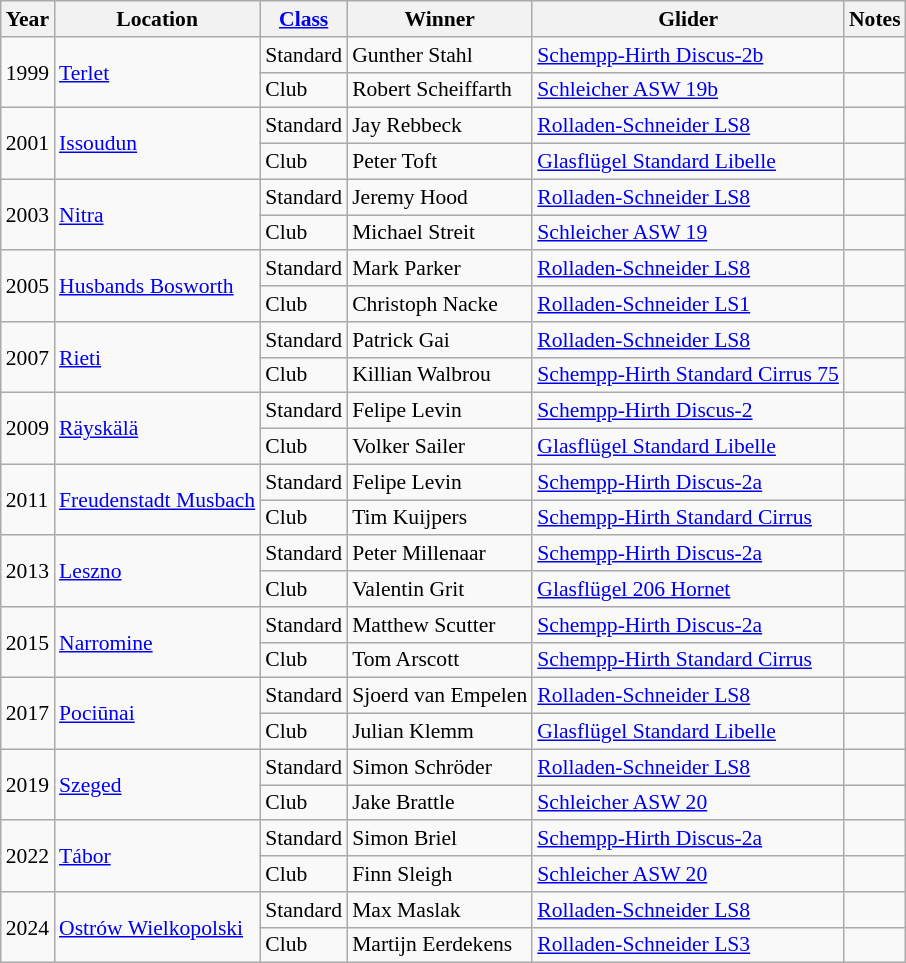<table class="wikitable" style="font-size:90%;">
<tr>
<th>Year</th>
<th>Location</th>
<th><a href='#'>Class</a></th>
<th>Winner</th>
<th>Glider</th>
<th>Notes</th>
</tr>
<tr>
<td rowspan=2>1999</td>
<td rowspan=2> <a href='#'>Terlet</a></td>
<td>Standard</td>
<td> Gunther Stahl</td>
<td><a href='#'>Schempp-Hirth Discus-2b</a></td>
<td></td>
</tr>
<tr>
<td>Club</td>
<td> Robert Scheiffarth</td>
<td><a href='#'>Schleicher ASW 19b</a></td>
<td></td>
</tr>
<tr>
<td rowspan=2>2001</td>
<td rowspan=2> <a href='#'>Issoudun</a></td>
<td>Standard</td>
<td> Jay Rebbeck</td>
<td><a href='#'>Rolladen-Schneider LS8</a></td>
<td></td>
</tr>
<tr>
<td>Club</td>
<td> Peter Toft</td>
<td><a href='#'>Glasflügel Standard Libelle</a></td>
<td></td>
</tr>
<tr>
<td rowspan=2>2003</td>
<td rowspan=2> <a href='#'>Nitra</a></td>
<td>Standard</td>
<td> Jeremy Hood</td>
<td><a href='#'>Rolladen-Schneider LS8</a></td>
<td></td>
</tr>
<tr>
<td>Club</td>
<td> Michael Streit</td>
<td><a href='#'>Schleicher ASW 19</a></td>
<td></td>
</tr>
<tr>
<td rowspan=2>2005</td>
<td rowspan=2> <a href='#'>Husbands Bosworth</a></td>
<td>Standard</td>
<td> Mark Parker</td>
<td><a href='#'>Rolladen-Schneider LS8</a></td>
<td></td>
</tr>
<tr>
<td>Club</td>
<td> Christoph Nacke</td>
<td><a href='#'>Rolladen-Schneider LS1</a></td>
<td></td>
</tr>
<tr>
<td rowspan=2>2007</td>
<td rowspan=2> <a href='#'>Rieti</a></td>
<td>Standard</td>
<td> Patrick Gai</td>
<td><a href='#'>Rolladen-Schneider LS8</a></td>
<td></td>
</tr>
<tr>
<td>Club</td>
<td> Killian Walbrou</td>
<td><a href='#'>Schempp-Hirth Standard Cirrus 75</a></td>
<td></td>
</tr>
<tr>
<td rowspan=2>2009</td>
<td rowspan=2> <a href='#'>Räyskälä</a></td>
<td>Standard</td>
<td> Felipe Levin</td>
<td><a href='#'>Schempp-Hirth Discus-2</a></td>
<td></td>
</tr>
<tr>
<td>Club</td>
<td> Volker Sailer</td>
<td><a href='#'>Glasflügel Standard Libelle</a></td>
<td></td>
</tr>
<tr>
<td rowspan=2>2011</td>
<td rowspan=2> <a href='#'>Freudenstadt Musbach</a></td>
<td>Standard</td>
<td> Felipe Levin</td>
<td><a href='#'>Schempp-Hirth Discus-2a</a></td>
<td></td>
</tr>
<tr>
<td>Club</td>
<td> Tim Kuijpers</td>
<td><a href='#'>Schempp-Hirth Standard Cirrus</a></td>
<td></td>
</tr>
<tr>
<td rowspan=2>2013</td>
<td rowspan=2> <a href='#'>Leszno</a></td>
<td>Standard</td>
<td> Peter Millenaar</td>
<td><a href='#'>Schempp-Hirth Discus-2a</a></td>
<td></td>
</tr>
<tr>
<td>Club</td>
<td> Valentin Grit</td>
<td><a href='#'>Glasflügel 206 Hornet</a></td>
<td></td>
</tr>
<tr>
<td rowspan=2>2015</td>
<td rowspan=2> <a href='#'>Narromine</a></td>
<td>Standard</td>
<td> Matthew Scutter</td>
<td><a href='#'>Schempp-Hirth Discus-2a</a></td>
<td></td>
</tr>
<tr>
<td>Club</td>
<td> Tom Arscott</td>
<td><a href='#'>Schempp-Hirth Standard Cirrus</a></td>
<td></td>
</tr>
<tr>
<td rowspan=2>2017</td>
<td rowspan=2> <a href='#'>Pociūnai</a></td>
<td>Standard</td>
<td> Sjoerd van Empelen</td>
<td><a href='#'>Rolladen-Schneider LS8</a></td>
<td></td>
</tr>
<tr>
<td>Club</td>
<td> Julian Klemm</td>
<td><a href='#'>Glasflügel Standard Libelle</a></td>
<td></td>
</tr>
<tr>
<td rowspan=2>2019</td>
<td rowspan=2> <a href='#'>Szeged</a></td>
<td>Standard</td>
<td> Simon Schröder</td>
<td><a href='#'>Rolladen-Schneider LS8</a></td>
<td></td>
</tr>
<tr>
<td>Club</td>
<td> Jake Brattle</td>
<td><a href='#'>Schleicher ASW 20</a></td>
<td></td>
</tr>
<tr>
<td rowspan=2>2022</td>
<td rowspan=2> <a href='#'>Tábor</a></td>
<td>Standard</td>
<td> Simon Briel</td>
<td><a href='#'>Schempp-Hirth Discus-2a</a></td>
<td></td>
</tr>
<tr>
<td>Club</td>
<td> Finn Sleigh</td>
<td><a href='#'>Schleicher ASW 20</a></td>
<td></td>
</tr>
<tr>
<td rowspan=2>2024</td>
<td rowspan=2> <a href='#'>Ostrów Wielkopolski</a></td>
<td>Standard</td>
<td> Max Maslak</td>
<td><a href='#'>Rolladen-Schneider LS8</a></td>
<td></td>
</tr>
<tr>
<td>Club</td>
<td> Martijn Eerdekens</td>
<td><a href='#'>Rolladen-Schneider LS3</a></td>
<td></td>
</tr>
</table>
